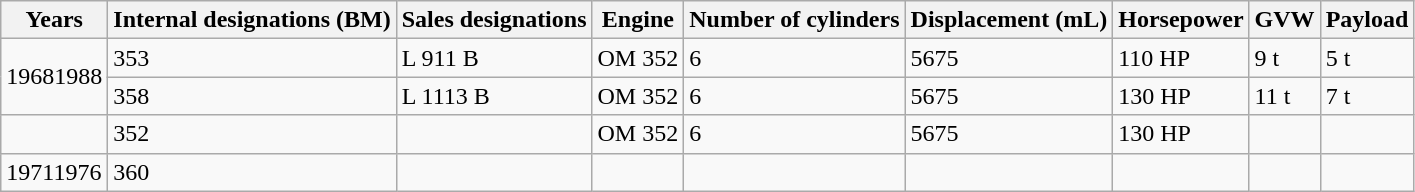<table class="wikitable sortable" style="text-align: left;">
<tr>
<th>Years</th>
<th>Internal designations (BM)</th>
<th>Sales designations</th>
<th>Engine</th>
<th>Number of cylinders</th>
<th>Displacement (mL)</th>
<th>Horsepower</th>
<th>GVW</th>
<th>Payload</th>
</tr>
<tr>
<td rowspan="2">19681988</td>
<td>353</td>
<td>L 911 B</td>
<td>OM 352</td>
<td>6</td>
<td>5675</td>
<td>110 HP</td>
<td>9 t</td>
<td>5 t</td>
</tr>
<tr>
<td>358</td>
<td>L 1113 B</td>
<td>OM 352</td>
<td>6</td>
<td>5675</td>
<td>130 HP</td>
<td>11 t</td>
<td>7 t</td>
</tr>
<tr>
<td></td>
<td>352</td>
<td></td>
<td>OM 352</td>
<td>6</td>
<td>5675</td>
<td>130 HP</td>
<td></td>
<td></td>
</tr>
<tr>
<td>19711976</td>
<td>360</td>
<td></td>
<td></td>
<td></td>
<td></td>
<td></td>
<td></td>
<td></td>
</tr>
</table>
